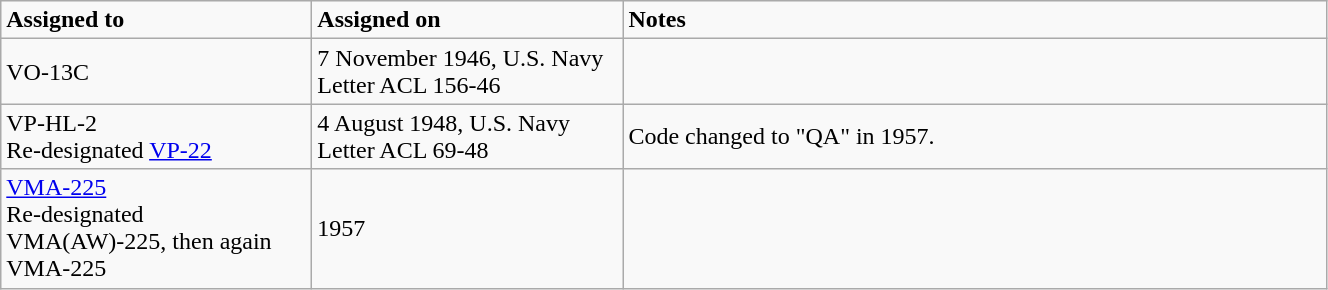<table class="wikitable" style="width: 70%;">
<tr>
<td style="width: 200px;"><strong>Assigned to</strong></td>
<td style="width: 200px;"><strong>Assigned on</strong></td>
<td><strong>Notes</strong></td>
</tr>
<tr>
<td>VO-13C</td>
<td>7 November 1946, U.S. Navy Letter ACL 156-46</td>
<td></td>
</tr>
<tr>
<td>VP-HL-2<br>Re-designated <a href='#'>VP-22</a></td>
<td>4 August 1948, U.S. Navy Letter ACL 69-48</td>
<td>Code changed to "QA" in 1957.</td>
</tr>
<tr>
<td><a href='#'>VMA-225</a><br>Re-designated VMA(AW)-225, then again VMA-225</td>
<td>1957</td>
<td></td>
</tr>
</table>
